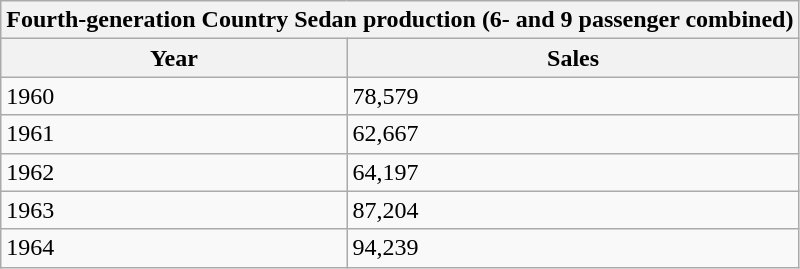<table class="wikitable">
<tr>
<th colspan="2">Fourth-generation Country Sedan production  (6- and 9 passenger combined)</th>
</tr>
<tr>
<th>Year</th>
<th>Sales</th>
</tr>
<tr>
<td>1960</td>
<td>78,579</td>
</tr>
<tr>
<td>1961</td>
<td>62,667</td>
</tr>
<tr>
<td>1962</td>
<td>64,197</td>
</tr>
<tr>
<td>1963</td>
<td>87,204</td>
</tr>
<tr>
<td>1964</td>
<td>94,239</td>
</tr>
</table>
